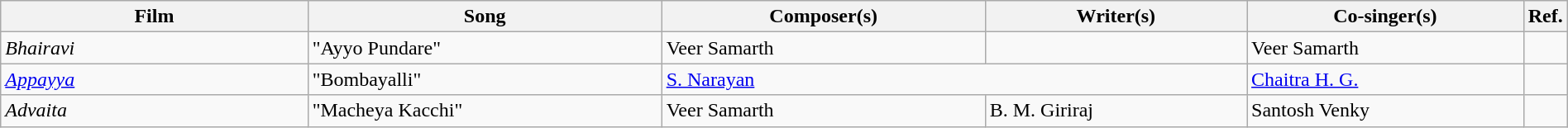<table class="wikitable plainrowheaders" width="100%" textcolor:#000;">
<tr>
<th scope="col" width=20%><strong>Film</strong></th>
<th scope="col" width=23%><strong>Song</strong></th>
<th scope="col" width=21%><strong>Composer(s)</strong></th>
<th scope="col" width=17%><strong>Writer(s)</strong></th>
<th scope="col" width=18%><strong>Co-singer(s)</strong></th>
<th scope="col" width=1%><strong>Ref.</strong></th>
</tr>
<tr>
<td><em>Bhairavi</em></td>
<td>"Ayyo Pundare"</td>
<td>Veer Samarth</td>
<td></td>
<td>Veer Samarth</td>
<td></td>
</tr>
<tr>
<td><em><a href='#'>Appayya</a></em></td>
<td>"Bombayalli"</td>
<td colspan="2"><a href='#'>S. Narayan</a></td>
<td><a href='#'>Chaitra H. G.</a></td>
<td></td>
</tr>
<tr>
<td><em>Advaita</em></td>
<td>"Macheya Kacchi"</td>
<td>Veer Samarth</td>
<td>B. M. Giriraj</td>
<td>Santosh Venky</td>
<td></td>
</tr>
</table>
